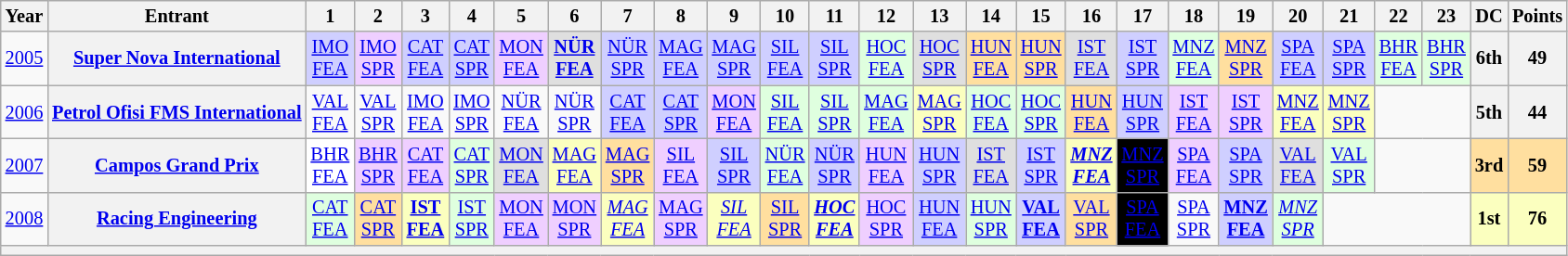<table class="wikitable" style="text-align:center; font-size:85%">
<tr>
<th>Year</th>
<th>Entrant</th>
<th>1</th>
<th>2</th>
<th>3</th>
<th>4</th>
<th>5</th>
<th>6</th>
<th>7</th>
<th>8</th>
<th>9</th>
<th>10</th>
<th>11</th>
<th>12</th>
<th>13</th>
<th>14</th>
<th>15</th>
<th>16</th>
<th>17</th>
<th>18</th>
<th>19</th>
<th>20</th>
<th>21</th>
<th>22</th>
<th>23</th>
<th>DC</th>
<th>Points</th>
</tr>
<tr>
<td><a href='#'>2005</a></td>
<th nowrap><a href='#'>Super Nova International</a></th>
<td style="background:#CFCFFF;"><a href='#'>IMO<br>FEA</a><br></td>
<td style="background:#EFCFFF;"><a href='#'>IMO<br>SPR</a><br></td>
<td style="background:#CFCFFF;"><a href='#'>CAT<br>FEA</a><br></td>
<td style="background:#CFCFFF;"><a href='#'>CAT<br>SPR</a><br></td>
<td style="background:#EFCFFF;"><a href='#'>MON<br>FEA</a><br></td>
<td style="background:#DFDFDF;"><strong><a href='#'>NÜR<br>FEA</a></strong><br></td>
<td style="background:#CFCFFF;"><a href='#'>NÜR<br>SPR</a><br></td>
<td style="background:#CFCFFF;"><a href='#'>MAG<br>FEA</a><br></td>
<td style="background:#CFCFFF;"><a href='#'>MAG<br>SPR</a><br></td>
<td style="background:#CFCFFF;"><a href='#'>SIL<br>FEA</a><br></td>
<td style="background:#CFCFFF;"><a href='#'>SIL<br>SPR</a><br></td>
<td style="background:#DFFFDF;"><a href='#'>HOC<br>FEA</a><br></td>
<td style="background:#DFDFDF;"><a href='#'>HOC<br>SPR</a><br></td>
<td style="background:#FFDF9F;"><a href='#'>HUN<br>FEA</a><br></td>
<td style="background:#FFDF9F;"><a href='#'>HUN<br>SPR</a><br></td>
<td style="background:#DFDFDF;"><a href='#'>IST<br>FEA</a><br></td>
<td style="background:#CFCFFF;"><a href='#'>IST<br>SPR</a><br></td>
<td style="background:#DFFFDF;"><a href='#'>MNZ<br>FEA</a><br></td>
<td style="background:#FFDF9F;"><a href='#'>MNZ<br>SPR</a><br></td>
<td style="background:#CFCFFF;"><a href='#'>SPA<br>FEA</a><br></td>
<td style="background:#CFCFFF;"><a href='#'>SPA<br>SPR</a><br></td>
<td style="background:#DFFFDF;"><a href='#'>BHR<br>FEA</a><br></td>
<td style="background:#DFFFDF;"><a href='#'>BHR<br>SPR</a><br></td>
<th>6th</th>
<th>49</th>
</tr>
<tr>
<td><a href='#'>2006</a></td>
<th nowrap><a href='#'>Petrol Ofisi FMS International</a></th>
<td><a href='#'>VAL<br>FEA</a></td>
<td><a href='#'>VAL<br>SPR</a></td>
<td><a href='#'>IMO<br>FEA</a></td>
<td><a href='#'>IMO<br>SPR</a></td>
<td><a href='#'>NÜR<br>FEA</a></td>
<td><a href='#'>NÜR<br>SPR</a></td>
<td style="background:#CFCFFF;"><a href='#'>CAT<br>FEA</a><br></td>
<td style="background:#CFCFFF;"><a href='#'>CAT<br>SPR</a><br></td>
<td style="background:#EFCFFF;"><a href='#'>MON<br>FEA</a><br></td>
<td style="background:#DFFFDF;"><a href='#'>SIL<br>FEA</a><br></td>
<td style="background:#DFFFDF;"><a href='#'>SIL<br>SPR</a><br></td>
<td style="background:#DFFFDF;"><a href='#'>MAG<br>FEA</a><br></td>
<td style="background:#FBFFBF;"><a href='#'>MAG<br>SPR</a><br></td>
<td style="background:#DFFFDF;"><a href='#'>HOC<br>FEA</a><br></td>
<td style="background:#DFFFDF;"><a href='#'>HOC<br>SPR</a><br></td>
<td style="background:#FFDF9F;"><a href='#'>HUN<br>FEA</a><br></td>
<td style="background:#CFCFFF;"><a href='#'>HUN<br>SPR</a><br></td>
<td style="background:#EFCFFF;"><a href='#'>IST<br>FEA</a><br></td>
<td style="background:#EFCFFF;"><a href='#'>IST<br>SPR</a><br></td>
<td style="background:#FBFFBF;"><a href='#'>MNZ<br>FEA</a><br></td>
<td style="background:#FBFFBF;"><a href='#'>MNZ<br>SPR</a><br></td>
<td colspan=2></td>
<th>5th</th>
<th>44</th>
</tr>
<tr>
<td><a href='#'>2007</a></td>
<th nowrap><a href='#'>Campos Grand Prix</a></th>
<td style="background:#FFFFFF;"><a href='#'>BHR<br>FEA</a><br></td>
<td style="background:#EFCFFF;"><a href='#'>BHR<br>SPR</a><br></td>
<td style="background:#EFCFFF;"><a href='#'>CAT<br>FEA</a><br></td>
<td style="background:#DFFFDF;"><a href='#'>CAT<br>SPR</a><br></td>
<td style="background:#DFDFDF;"><a href='#'>MON<br>FEA</a><br></td>
<td style="background:#FBFFBF;"><a href='#'>MAG<br>FEA</a><br></td>
<td style="background:#FFDF9F;"><a href='#'>MAG<br>SPR</a><br></td>
<td style="background:#EFCFFF;"><a href='#'>SIL<br>FEA</a><br></td>
<td style="background:#CFCFFF;"><a href='#'>SIL<br>SPR</a><br></td>
<td style="background:#DFFFDF;"><a href='#'>NÜR<br>FEA</a><br></td>
<td style="background:#CFCFFF;"><a href='#'>NÜR<br>SPR</a><br></td>
<td style="background:#EFCFFF;"><a href='#'>HUN<br>FEA</a><br></td>
<td style="background:#CFCFFF;"><a href='#'>HUN<br>SPR</a><br></td>
<td style="background:#DFDFDF;"><a href='#'>IST<br>FEA</a><br></td>
<td style="background:#CFCFFF;"><a href='#'>IST<br>SPR</a><br></td>
<td style="background:#FBFFBF;"><strong><em><a href='#'>MNZ<br>FEA</a></em></strong><br></td>
<td style="background:#000000; color:white"><a href='#'><span>MNZ<br>SPR</span></a><br></td>
<td style="background:#EFCFFF;"><a href='#'>SPA<br>FEA</a><br></td>
<td style="background:#CFCFFF;"><a href='#'>SPA<br>SPR</a><br></td>
<td style="background:#DFDFDF;"><a href='#'>VAL<br>FEA</a><br></td>
<td style="background:#DFFFDF;"><a href='#'>VAL<br>SPR</a><br></td>
<td colspan=2></td>
<td style="background:#FFDF9F;"><strong>3rd</strong></td>
<td style="background:#FFDF9F;"><strong>59</strong></td>
</tr>
<tr>
<td><a href='#'>2008</a></td>
<th nowrap><a href='#'>Racing Engineering</a></th>
<td style="background:#DFFFDF;"><a href='#'>CAT<br>FEA</a><br></td>
<td style="background:#FFDF9F;"><a href='#'>CAT<br>SPR</a><br></td>
<td style="background:#FBFFBF;"><strong><a href='#'>IST<br>FEA</a></strong><br></td>
<td style="background:#DFFFDF;"><a href='#'>IST<br>SPR</a><br></td>
<td style="background:#EFCFFF;"><a href='#'>MON<br>FEA</a><br></td>
<td style="background:#EFCFFF;"><a href='#'>MON<br>SPR</a><br></td>
<td style="background:#FBFFBF;"><em><a href='#'>MAG<br>FEA</a></em><br></td>
<td style="background:#EFCFFF;"><a href='#'>MAG<br>SPR</a><br></td>
<td style="background:#FBFFBF;"><em><a href='#'>SIL<br>FEA</a></em><br></td>
<td style="background:#FFDF9F;"><a href='#'>SIL<br>SPR</a><br></td>
<td style="background:#FBFFBF;"><strong><em><a href='#'>HOC<br>FEA</a></em></strong><br></td>
<td style="background:#EFCFFF;"><a href='#'>HOC<br>SPR</a><br></td>
<td style="background:#CFCFFF;"><a href='#'>HUN<br>FEA</a><br></td>
<td style="background:#DFFFDF;"><a href='#'>HUN<br>SPR</a><br></td>
<td style="background:#CFCFFF;"><strong><a href='#'>VAL<br>FEA</a></strong><br></td>
<td style="background:#FFDF9F;"><a href='#'>VAL<br>SPR</a><br></td>
<td style="background:#000000; color:white"><a href='#'><span>SPA<br>FEA</span></a><br></td>
<td><a href='#'>SPA<br>SPR</a><br></td>
<td style="background:#CFCFFF;"><strong><a href='#'>MNZ<br>FEA</a></strong><br></td>
<td style="background:#DFFFDF;"><em><a href='#'>MNZ<br>SPR</a></em><br></td>
<td colspan=3></td>
<td style="background:#FBFFBF;"><strong>1st</strong></td>
<td style="background:#FBFFBF;"><strong>76</strong></td>
</tr>
<tr>
<th colspan="27"></th>
</tr>
</table>
